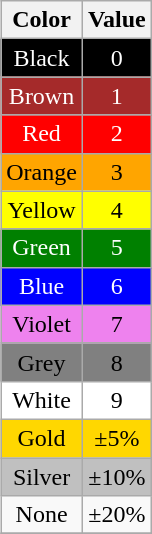<table class="wikitable" style="text-align:center" align=right>
<tr>
<th>Color</th>
<th>Value</th>
</tr>
<tr style="background-color:black; color:white">
<td>Black</td>
<td>0</td>
</tr>
<tr style="background-color:brown; color:white">
<td>Brown</td>
<td>1</td>
</tr>
<tr style="background-color:red; color:white">
<td>Red</td>
<td>2</td>
</tr>
<tr style="background-color:orange; color:black">
<td>Orange</td>
<td>3</td>
</tr>
<tr style="background-color:yellow; color:black">
<td>Yellow</td>
<td>4</td>
</tr>
<tr style="background-color:green; color:white">
<td>Green</td>
<td>5</td>
</tr>
<tr style="background-color:blue; color:white">
<td>Blue</td>
<td>6</td>
</tr>
<tr style="background-color:violet; color:black">
<td>Violet</td>
<td>7</td>
</tr>
<tr style="background-color:grey; color:black">
<td>Grey</td>
<td>8</td>
</tr>
<tr style="background-color:white; color:black">
<td>White</td>
<td>9</td>
</tr>
<tr style="background-color:gold; color:black">
<td>Gold</td>
<td>±5%</td>
</tr>
<tr style="background-color:silver; color:black">
<td>Silver</td>
<td>±10%</td>
</tr>
<tr>
<td>None</td>
<td>±20%</td>
</tr>
<tr>
</tr>
</table>
